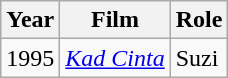<table class="wikitable">
<tr>
<th>Year</th>
<th>Film</th>
<th>Role</th>
</tr>
<tr>
<td>1995</td>
<td><em><a href='#'>Kad Cinta</a></em></td>
<td>Suzi</td>
</tr>
</table>
